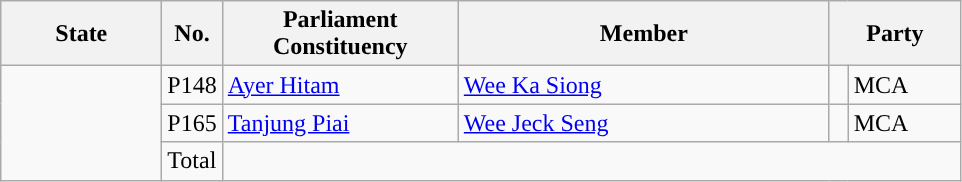<table class="wikitable">
<tr>
<th style="width:100px;">State</th>
<th style="width:30px;">No.</th>
<th style="width:150px;">Parliament Constituency</th>
<th style="width:240px;">Member</th>
<th style="width:80px;" colspan=2>Party</th>
</tr>
<tr>
<td rowspan="9"></td>
<td>P148</td>
<td><a href='#'>Ayer Hitam</a></td>
<td><a href='#'>Wee Ka Siong</a></td>
<td></td>
<td>MCA</td>
</tr>
<tr>
<td>P165</td>
<td><a href='#'>Tanjung Piai</a></td>
<td><a href='#'>Wee Jeck Seng</a></td>
<td></td>
<td>MCA</td>
</tr>
<tr>
<td>Total</td>
<td colspan="6" style="width:30px;"></td>
</tr>
</table>
